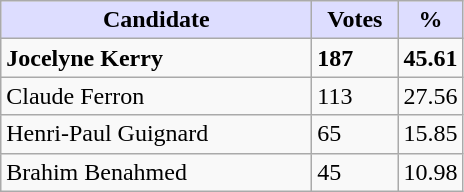<table class="wikitable">
<tr>
<th style="background:#ddf; width:200px;">Candidate</th>
<th style="background:#ddf; width:50px;">Votes</th>
<th style="background:#ddf; width:30px;">%</th>
</tr>
<tr>
<td><strong>Jocelyne Kerry</strong></td>
<td><strong>187</strong></td>
<td><strong>45.61</strong></td>
</tr>
<tr>
<td>Claude Ferron</td>
<td>113</td>
<td>27.56</td>
</tr>
<tr>
<td>Henri-Paul Guignard</td>
<td>65</td>
<td>15.85</td>
</tr>
<tr>
<td>Brahim Benahmed</td>
<td>45</td>
<td>10.98</td>
</tr>
</table>
